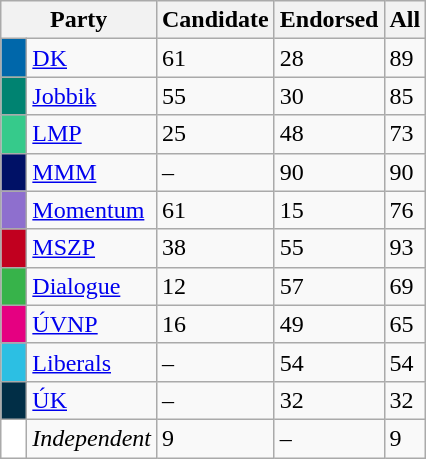<table border="1" class="sortable wikitable">
<tr>
<th colspan=2>Party</th>
<th>Candidate</th>
<th>Endorsed</th>
<th>All</th>
</tr>
<tr>
<td width=10px style=background:#0067aa></td>
<td align=left><a href='#'>DK</a></td>
<td>61</td>
<td>28</td>
<td>89</td>
</tr>
<tr>
<td style=background:#008371></td>
<td align=left><a href='#'>Jobbik</a></td>
<td>55</td>
<td>30</td>
<td>85</td>
</tr>
<tr>
<td style=background:#36CA8B></td>
<td align=left><a href='#'>LMP</a></td>
<td>25</td>
<td>48</td>
<td>73</td>
</tr>
<tr>
<td style=background:#001166></td>
<td align=left><a href='#'>MMM</a></td>
<td>–</td>
<td>90</td>
<td>90</td>
</tr>
<tr>
<td style=background:#8e6fce></td>
<td align=left><a href='#'>Momentum</a></td>
<td>61</td>
<td>15</td>
<td>76</td>
</tr>
<tr>
<td style=background:#c1001f></td>
<td align=left><a href='#'>MSZP</a></td>
<td>38</td>
<td>55</td>
<td>93</td>
</tr>
<tr>
<td style=background:#37B34A></td>
<td align=left><a href='#'>Dialogue</a></td>
<td>12</td>
<td>57</td>
<td>69</td>
</tr>
<tr>
<td style=background:#e50081></td>
<td align=left><a href='#'>ÚVNP</a></td>
<td>16</td>
<td>49</td>
<td>65</td>
</tr>
<tr>
<td style=background:#2CBFE3></td>
<td align=left><a href='#'>Liberals</a></td>
<td>–</td>
<td>54</td>
<td>54</td>
</tr>
<tr>
<td style=background:#012E46></td>
<td align=left><a href='#'>ÚK</a></td>
<td>–</td>
<td>32</td>
<td>32</td>
</tr>
<tr>
<td style=background:#FFFFFF></td>
<td align=left><em>Independent</em></td>
<td>9</td>
<td>–</td>
<td>9</td>
</tr>
</table>
